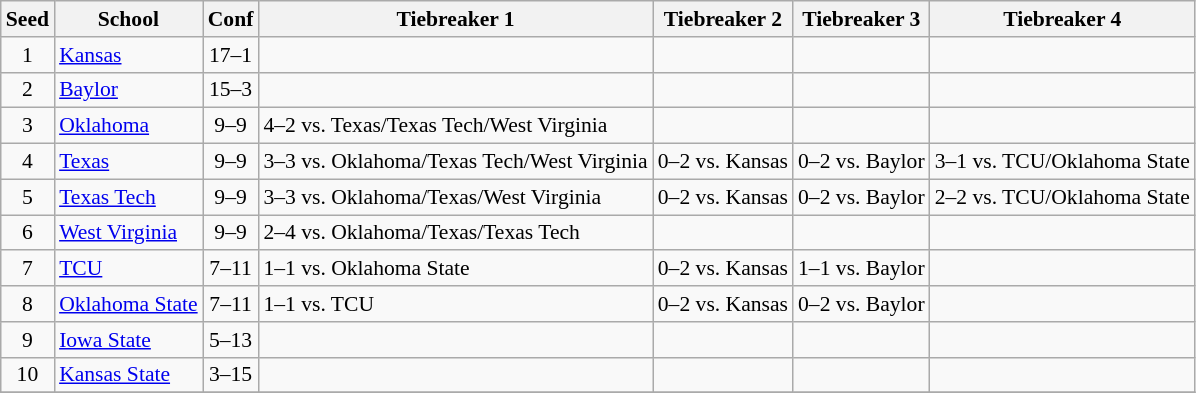<table class="wikitable" style="white-space:nowrap; font-size:90%;text-align:center">
<tr>
<th>Seed</th>
<th>School</th>
<th>Conf</th>
<th>Tiebreaker 1</th>
<th>Tiebreaker 2</th>
<th>Tiebreaker 3</th>
<th>Tiebreaker 4</th>
</tr>
<tr>
<td>1</td>
<td align=left><a href='#'>Kansas</a></td>
<td>17–1</td>
<td></td>
<td></td>
<td></td>
<td></td>
</tr>
<tr>
<td>2</td>
<td align=left><a href='#'>Baylor</a></td>
<td>15–3</td>
<td></td>
<td></td>
<td></td>
<td></td>
</tr>
<tr>
<td>3</td>
<td align=left><a href='#'>Oklahoma</a></td>
<td>9–9</td>
<td align=left>4–2 vs. Texas/Texas Tech/West Virginia</td>
<td></td>
<td></td>
<td></td>
</tr>
<tr>
<td>4</td>
<td align=left><a href='#'>Texas</a></td>
<td>9–9</td>
<td align=left>3–3 vs. Oklahoma/Texas Tech/West Virginia</td>
<td align=left>0–2 vs. Kansas</td>
<td align=left>0–2 vs. Baylor</td>
<td align=left>3–1 vs. TCU/Oklahoma State</td>
</tr>
<tr>
<td>5</td>
<td align=left><a href='#'>Texas Tech</a></td>
<td>9–9</td>
<td align=left>3–3 vs. Oklahoma/Texas/West Virginia</td>
<td align=left>0–2 vs. Kansas</td>
<td align=left>0–2 vs. Baylor</td>
<td align=left>2–2 vs. TCU/Oklahoma State</td>
</tr>
<tr>
<td>6</td>
<td align=left><a href='#'>West Virginia</a></td>
<td>9–9</td>
<td align=left>2–4 vs. Oklahoma/Texas/Texas Tech</td>
<td></td>
<td></td>
<td></td>
</tr>
<tr>
<td>7</td>
<td align=left><a href='#'>TCU</a></td>
<td>7–11</td>
<td align=left>1–1 vs. Oklahoma State</td>
<td align=left>0–2 vs. Kansas</td>
<td align=left>1–1 vs. Baylor</td>
<td></td>
</tr>
<tr>
<td>8</td>
<td align=left><a href='#'>Oklahoma State</a></td>
<td>7–11</td>
<td align=left>1–1 vs. TCU</td>
<td align=left>0–2 vs. Kansas</td>
<td align=left>0–2 vs. Baylor</td>
<td></td>
</tr>
<tr>
<td>9</td>
<td align=left><a href='#'>Iowa State</a></td>
<td>5–13</td>
<td></td>
<td></td>
<td></td>
<td></td>
</tr>
<tr>
<td>10</td>
<td align=left><a href='#'>Kansas State</a></td>
<td>3–15</td>
<td></td>
<td></td>
<td></td>
<td></td>
</tr>
<tr>
</tr>
</table>
